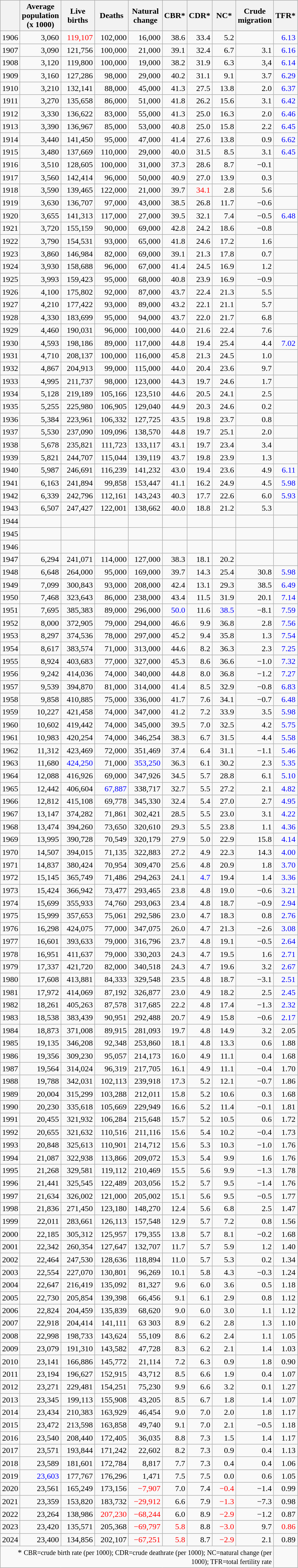<table class="wikitable sortable" style="text-align: right;">
<tr>
<th width="30pt"></th>
<th width="70pt">Average population (x 1000)</th>
<th width="60pt">Live births</th>
<th width="60pt">Deaths</th>
<th width="60pt">Natural change</th>
<th width="40pt">CBR*</th>
<th width="40pt">CDR*</th>
<th width="40pt">NC*</th>
<th width="40pt">Crude migration</th>
<th width="40pt">TFR*</th>
</tr>
<tr>
<td>1906</td>
<td>3,060</td>
<td style="color: red">119,107</td>
<td>102,000</td>
<td>16,000</td>
<td>38.6</td>
<td>33.4</td>
<td>5.2</td>
<td></td>
<td style="color: blue">6.13</td>
</tr>
<tr>
<td>1907</td>
<td>3,090</td>
<td>121,756</td>
<td>100,000</td>
<td>21,000</td>
<td>39.1</td>
<td>32.4</td>
<td>6.7</td>
<td>3.1</td>
<td style="color: blue">6.16</td>
</tr>
<tr>
<td>1908</td>
<td>3,120</td>
<td>119,800</td>
<td>100,000</td>
<td>19,000</td>
<td>38.2</td>
<td>31.9</td>
<td>6.3</td>
<td>3,4</td>
<td style="color: blue">6.14</td>
</tr>
<tr>
<td>1909</td>
<td>3,160</td>
<td>127,286</td>
<td>98,000</td>
<td>29,000</td>
<td>40.2</td>
<td>31.1</td>
<td>9.1</td>
<td>3.7</td>
<td style="color: blue">6.29</td>
</tr>
<tr>
<td>1910</td>
<td>3,210</td>
<td>132,141</td>
<td>88,000</td>
<td>45,000</td>
<td>41.3</td>
<td>27.5</td>
<td>13.8</td>
<td>2.0</td>
<td style="color: blue">6.37</td>
</tr>
<tr>
<td>1911</td>
<td>3,270</td>
<td>135,658</td>
<td>86,000</td>
<td>51,000</td>
<td>41.8</td>
<td>26.2</td>
<td>15.6</td>
<td>3.1</td>
<td style="color: blue">6.42</td>
</tr>
<tr>
<td>1912</td>
<td>3,330</td>
<td>136,622</td>
<td>83,000</td>
<td>55,000</td>
<td>41.3</td>
<td>25.0</td>
<td>16.3</td>
<td>2.0</td>
<td style="color: blue">6.46</td>
</tr>
<tr>
<td>1913</td>
<td>3,390</td>
<td>136,967</td>
<td>85,000</td>
<td>53,000</td>
<td>40.8</td>
<td>25.0</td>
<td>15.8</td>
<td>2.2</td>
<td style="color: blue">6.45</td>
</tr>
<tr>
<td>1914</td>
<td>3,440</td>
<td>141,450</td>
<td>95,000</td>
<td>47,000</td>
<td>41.4</td>
<td>27.6</td>
<td>13.8</td>
<td>0.9</td>
<td style="color: blue">6.62</td>
</tr>
<tr>
<td>1915</td>
<td>3,480</td>
<td>137,669</td>
<td>110,000</td>
<td>29,000</td>
<td>40.0</td>
<td>31.5</td>
<td>8.5</td>
<td>3.1</td>
<td style="color: blue">6.45</td>
</tr>
<tr>
<td>1916</td>
<td>3,510</td>
<td>128,605</td>
<td>100,000</td>
<td>31,000</td>
<td>37.3</td>
<td>28.6</td>
<td>8.7</td>
<td>−0.1</td>
<td></td>
</tr>
<tr>
<td>1917</td>
<td>3,560</td>
<td>142,414</td>
<td>96,000</td>
<td>50,000</td>
<td>40.9</td>
<td>27.0</td>
<td>13.9</td>
<td>0.3</td>
<td></td>
</tr>
<tr>
<td>1918</td>
<td>3,590</td>
<td>139,465</td>
<td>122,000</td>
<td>21,000</td>
<td>39.7</td>
<td style="color: red">34.1</td>
<td>2.8</td>
<td>5.6</td>
<td></td>
</tr>
<tr>
<td>1919</td>
<td>3,630</td>
<td>136,707</td>
<td>97,000</td>
<td>43,000</td>
<td>38.5</td>
<td>26.8</td>
<td>11.7</td>
<td>−0.6</td>
<td></td>
</tr>
<tr>
<td>1920</td>
<td>3,655</td>
<td>141,313</td>
<td>117,000</td>
<td>27,000</td>
<td>39.5</td>
<td>32.1</td>
<td>7.4</td>
<td>−0.5</td>
<td style="color: blue">6.48</td>
</tr>
<tr>
<td>1921</td>
<td>3,720</td>
<td>155,159</td>
<td>90,000</td>
<td>69,000</td>
<td>42.8</td>
<td>24.2</td>
<td>18.6</td>
<td>−0.8</td>
<td></td>
</tr>
<tr>
<td>1922</td>
<td>3,790</td>
<td>154,531</td>
<td>93,000</td>
<td>65,000</td>
<td>41.8</td>
<td>24.6</td>
<td>17.2</td>
<td>1.6</td>
<td></td>
</tr>
<tr>
<td>1923</td>
<td>3,860</td>
<td>146,984</td>
<td>82,000</td>
<td>69,000</td>
<td>39.1</td>
<td>21.3</td>
<td>17.8</td>
<td>0.7</td>
<td></td>
</tr>
<tr>
<td>1924</td>
<td>3,930</td>
<td>158,688</td>
<td>96,000</td>
<td>67,000</td>
<td>41.4</td>
<td>24.5</td>
<td>16.9</td>
<td>1.2</td>
<td></td>
</tr>
<tr>
<td>1925</td>
<td>3,993</td>
<td>159,423</td>
<td>95,000</td>
<td>68,000</td>
<td>40.8</td>
<td>23.9</td>
<td>16.9</td>
<td>−0.9</td>
<td></td>
</tr>
<tr>
<td>1926</td>
<td>4,100</td>
<td>175,802</td>
<td>92,000</td>
<td>87,000</td>
<td>43.7</td>
<td>22.4</td>
<td>21.3</td>
<td>5.5</td>
<td></td>
</tr>
<tr>
<td>1927</td>
<td>4,210</td>
<td>177,422</td>
<td>93,000</td>
<td>89,000</td>
<td>43.2</td>
<td>22.1</td>
<td>21.1</td>
<td>5.7</td>
<td></td>
</tr>
<tr>
<td>1928</td>
<td>4,330</td>
<td>183,699</td>
<td>95,000</td>
<td>94,000</td>
<td>43.7</td>
<td>22.0</td>
<td>21.7</td>
<td>6.8</td>
<td></td>
</tr>
<tr>
<td>1929</td>
<td>4,460</td>
<td>190,031</td>
<td>96,000</td>
<td>100,000</td>
<td>44.0</td>
<td>21.6</td>
<td>22.4</td>
<td>7.6</td>
<td></td>
</tr>
<tr>
<td>1930</td>
<td>4,593</td>
<td>198,186</td>
<td>89,000</td>
<td>117,000</td>
<td>44.8</td>
<td>19.4</td>
<td>25.4</td>
<td>4.4</td>
<td style="color: blue">7.02</td>
</tr>
<tr>
<td>1931</td>
<td>4,710</td>
<td>208,137</td>
<td>100,000</td>
<td>116,000</td>
<td>45.8</td>
<td>21.3</td>
<td>24.5</td>
<td>1.0</td>
<td></td>
</tr>
<tr>
<td>1932</td>
<td>4,867</td>
<td>204,913</td>
<td>99,000</td>
<td>115,000</td>
<td>44.0</td>
<td>20.4</td>
<td>23.6</td>
<td>9.7</td>
<td></td>
</tr>
<tr>
<td>1933</td>
<td>4,995</td>
<td>211,737</td>
<td>98,000</td>
<td>123,000</td>
<td>44.3</td>
<td>19.7</td>
<td>24.6</td>
<td>1.7</td>
<td></td>
</tr>
<tr>
<td>1934</td>
<td>5,128</td>
<td>219,189</td>
<td>105,166</td>
<td>123,510</td>
<td>44.6</td>
<td>20.5</td>
<td>24.1</td>
<td>2.5</td>
<td></td>
</tr>
<tr>
<td>1935</td>
<td>5,255</td>
<td>225,980</td>
<td>106,905</td>
<td>129,040</td>
<td>44.9</td>
<td>20.3</td>
<td>24.6</td>
<td>0.2</td>
<td></td>
</tr>
<tr>
<td>1936</td>
<td>5,384</td>
<td>223,961</td>
<td>106,332</td>
<td>127,725</td>
<td>43.5</td>
<td>19.8</td>
<td>23.7</td>
<td>0.8</td>
<td></td>
</tr>
<tr>
<td>1937</td>
<td>5,530</td>
<td>237,090</td>
<td>109,096</td>
<td>138,570</td>
<td>44.8</td>
<td>19.7</td>
<td>25.1</td>
<td>2.0</td>
<td></td>
</tr>
<tr>
<td>1938</td>
<td>5,678</td>
<td>235,821</td>
<td>111,723</td>
<td>133,117</td>
<td>43.1</td>
<td>19.7</td>
<td>23.4</td>
<td>3.4</td>
<td></td>
</tr>
<tr>
<td>1939</td>
<td>5,821</td>
<td>244,707</td>
<td>115,044</td>
<td>139,119</td>
<td>43.7</td>
<td>19.8</td>
<td>23.9</td>
<td>1.3</td>
<td></td>
</tr>
<tr>
<td>1940</td>
<td>5,987</td>
<td>246,691</td>
<td>116,239</td>
<td>141,232</td>
<td>43.0</td>
<td>19.4</td>
<td>23.6</td>
<td>4.9</td>
<td style="color: blue">6.11</td>
</tr>
<tr>
<td>1941</td>
<td>6,163</td>
<td>241,894</td>
<td>99,858</td>
<td>153,447</td>
<td>41.1</td>
<td>16.2</td>
<td>24.9</td>
<td>4.5</td>
<td style="color: blue">5.98</td>
</tr>
<tr>
<td>1942</td>
<td>6,339</td>
<td>242,796</td>
<td>112,161</td>
<td>143,243</td>
<td>40.3</td>
<td>17.7</td>
<td>22.6</td>
<td>6.0</td>
<td style="color: blue">5.93</td>
</tr>
<tr>
<td>1943</td>
<td>6,507</td>
<td>247,427</td>
<td>122,001</td>
<td>138,662</td>
<td>40.0</td>
<td>18.8</td>
<td>21.2</td>
<td>5.3</td>
<td></td>
</tr>
<tr>
<td>1944</td>
<td></td>
<td></td>
<td></td>
<td></td>
<td></td>
<td></td>
<td></td>
<td></td>
<td></td>
</tr>
<tr>
<td>1945</td>
<td></td>
<td></td>
<td></td>
<td></td>
<td></td>
<td></td>
<td></td>
<td></td>
<td></td>
</tr>
<tr>
<td>1946</td>
<td></td>
<td></td>
<td></td>
<td></td>
<td></td>
<td></td>
<td></td>
<td></td>
<td></td>
</tr>
<tr>
<td>1947</td>
<td>6,294</td>
<td>241,071</td>
<td>114,000</td>
<td>127,000</td>
<td>38.3</td>
<td>18.1</td>
<td>20.2</td>
<td></td>
<td></td>
</tr>
<tr>
<td>1948</td>
<td>6,648</td>
<td>264,000</td>
<td>95,000</td>
<td>169,000</td>
<td>39.7</td>
<td>14.3</td>
<td>25.4</td>
<td>30.8</td>
<td style="color: blue">5.98</td>
</tr>
<tr>
<td>1949</td>
<td>7,099</td>
<td>300,843</td>
<td>93,000</td>
<td>208,000</td>
<td>42.4</td>
<td>13.1</td>
<td>29.3</td>
<td>38.5</td>
<td style="color: blue">6.49</td>
</tr>
<tr>
<td>1950</td>
<td>7,468</td>
<td>323,643</td>
<td>86,000</td>
<td>238,000</td>
<td>43.4</td>
<td>11.5</td>
<td>31.9</td>
<td>20.1</td>
<td style="color: blue">7.14</td>
</tr>
<tr>
<td>1951</td>
<td>7,695</td>
<td>385,383</td>
<td>89,000</td>
<td>296,000</td>
<td style="color: blue">50.0</td>
<td>11.6</td>
<td style="color: blue">38.5</td>
<td>−8.1</td>
<td style="color: blue">7.59</td>
</tr>
<tr>
<td>1952</td>
<td>8,000</td>
<td>372,905</td>
<td>79,000</td>
<td>294,000</td>
<td>46.6</td>
<td>9.9</td>
<td>36.8</td>
<td>2.8</td>
<td style="color: blue">7.56</td>
</tr>
<tr>
<td>1953</td>
<td>8,297</td>
<td>374,536</td>
<td>78,000</td>
<td>297,000</td>
<td>45.2</td>
<td>9.4</td>
<td>35.8</td>
<td>1.3</td>
<td style="color: blue">7.54</td>
</tr>
<tr>
<td>1954</td>
<td>8,617</td>
<td>383,574</td>
<td>71,000</td>
<td>313,000</td>
<td>44.6</td>
<td>8.2</td>
<td>36.3</td>
<td>2.3</td>
<td style="color: blue">7.25</td>
</tr>
<tr>
<td>1955</td>
<td>8,924</td>
<td>403,683</td>
<td>77,000</td>
<td>327,000</td>
<td>45.3</td>
<td>8.6</td>
<td>36.6</td>
<td>−1.0</td>
<td style="color: blue">7.32</td>
</tr>
<tr>
<td>1956</td>
<td>9,242</td>
<td>414,036</td>
<td>74,000</td>
<td>340,000</td>
<td>44.8</td>
<td>8.0</td>
<td>36.8</td>
<td>−1.2</td>
<td style="color: blue">7.27</td>
</tr>
<tr>
<td>1957</td>
<td>9,539</td>
<td>394,870</td>
<td>81,000</td>
<td>314,000</td>
<td>41.4</td>
<td>8.5</td>
<td>32.9</td>
<td>−0.8</td>
<td style="color: blue">6.83</td>
</tr>
<tr>
<td>1958</td>
<td>9,858</td>
<td>410,885</td>
<td>75,000</td>
<td>336,000</td>
<td>41.7</td>
<td>7.6</td>
<td>34.1</td>
<td>−0.7</td>
<td style="color: blue">6.48</td>
</tr>
<tr>
<td>1959</td>
<td>10,227</td>
<td>421,458</td>
<td>74,000</td>
<td>347,000</td>
<td>41.2</td>
<td>7.2</td>
<td>33.9</td>
<td>3.5</td>
<td style="color: blue">5.98</td>
</tr>
<tr>
<td>1960</td>
<td>10,602</td>
<td>419,442</td>
<td>74,000</td>
<td>345,000</td>
<td>39.5</td>
<td>7.0</td>
<td>32.5</td>
<td>4.2</td>
<td style="color: blue">5.75</td>
</tr>
<tr>
<td>1961</td>
<td>10,983</td>
<td>420,254</td>
<td>74,000</td>
<td>346,254</td>
<td>38.3</td>
<td>6.7</td>
<td>31.5</td>
<td>4.4</td>
<td style="color: blue">5.58</td>
</tr>
<tr>
<td>1962</td>
<td>11,312</td>
<td>423,469</td>
<td>72,000</td>
<td>351,469</td>
<td>37.4</td>
<td>6.4</td>
<td>31.1</td>
<td>−1.1</td>
<td style="color: blue">5.46</td>
</tr>
<tr>
<td>1963</td>
<td>11,680</td>
<td style="text-align:right; color:blue;">424,250</td>
<td>71,000</td>
<td style="text-align:right; color:blue;">353,250</td>
<td>36.3</td>
<td>6.1</td>
<td>30.2</td>
<td>2.3</td>
<td style="color: blue">5.35</td>
</tr>
<tr>
<td>1964</td>
<td>12,088</td>
<td>416,926</td>
<td>69,000</td>
<td>347,926</td>
<td>34.5</td>
<td>5.7</td>
<td>28.8</td>
<td>6.1</td>
<td style="color: blue">5.10</td>
</tr>
<tr>
<td>1965</td>
<td>12,442</td>
<td>406,604</td>
<td style="color: blue">67,887</td>
<td>338,717</td>
<td>32.7</td>
<td>5.5</td>
<td>27.2</td>
<td>2.1</td>
<td style="color: blue">4.82</td>
</tr>
<tr>
<td>1966</td>
<td>12,812</td>
<td>415,108</td>
<td>69,778</td>
<td>345,330</td>
<td>32.4</td>
<td>5.4</td>
<td>27.0</td>
<td>2.7</td>
<td style="color: blue">4.95</td>
</tr>
<tr>
<td>1967</td>
<td>13,147</td>
<td>374,282</td>
<td>71,861</td>
<td>302,421</td>
<td>28.5</td>
<td>5.5</td>
<td>23.0</td>
<td>3.1</td>
<td style="color: blue">4.22</td>
</tr>
<tr>
<td>1968</td>
<td>13,474</td>
<td>394,260</td>
<td>73,650</td>
<td>320,610</td>
<td>29.3</td>
<td>5.5</td>
<td>23.8</td>
<td>1.1</td>
<td style="color: blue">4.36</td>
</tr>
<tr>
<td>1969</td>
<td>13,995</td>
<td>390,728</td>
<td>70,549</td>
<td>320,179</td>
<td>27.9</td>
<td>5.0</td>
<td>22.9</td>
<td>15.8</td>
<td style="color: blue">4.14</td>
</tr>
<tr>
<td>1970</td>
<td>14,507</td>
<td>394,015</td>
<td>71,135</td>
<td>322,883</td>
<td>27.2</td>
<td>4.9</td>
<td>22.3</td>
<td>14.3</td>
<td style="color: blue">4.00</td>
</tr>
<tr>
<td>1971</td>
<td>14,837</td>
<td>380,424</td>
<td>70,954</td>
<td>309,470</td>
<td>25.6</td>
<td>4.8</td>
<td>20.9</td>
<td>1.8</td>
<td style="color: blue">3.70</td>
</tr>
<tr>
<td>1972</td>
<td>15,145</td>
<td>365,749</td>
<td>71,486</td>
<td>294,263</td>
<td>24.1</td>
<td style="color: blue">4.7</td>
<td>19.4</td>
<td>1.4</td>
<td style="color: blue">3.36</td>
</tr>
<tr>
<td>1973</td>
<td>15,424</td>
<td>366,942</td>
<td>73,477</td>
<td>293,465</td>
<td>23.8</td>
<td>4.8</td>
<td>19.0</td>
<td>−0.6</td>
<td style="color: blue">3.21</td>
</tr>
<tr>
<td>1974</td>
<td>15,699</td>
<td>355,933</td>
<td>74,760</td>
<td>293,063</td>
<td>23.4</td>
<td>4.8</td>
<td>18.7</td>
<td>−0.9</td>
<td style="color: blue">2.94</td>
</tr>
<tr>
<td>1975</td>
<td>15,999</td>
<td>357,653</td>
<td>75,061</td>
<td>292,586</td>
<td>23.0</td>
<td>4.7</td>
<td>18.3</td>
<td>0.8</td>
<td style="color: blue">2.76</td>
</tr>
<tr>
<td>1976</td>
<td>16,298</td>
<td>424,075</td>
<td>77,000</td>
<td>347,075</td>
<td>26.0</td>
<td>4.7</td>
<td>21.3</td>
<td>−2.6</td>
<td style="color: blue">3.08</td>
</tr>
<tr>
<td>1977</td>
<td>16,601</td>
<td>393,633</td>
<td>79,000</td>
<td>316,796</td>
<td>23.7</td>
<td>4.8</td>
<td>19.1</td>
<td>−0.5</td>
<td style="color: blue">2.64</td>
</tr>
<tr>
<td>1978</td>
<td>16,951</td>
<td>411,637</td>
<td>79,000</td>
<td>330,203</td>
<td>24.3</td>
<td>4.7</td>
<td>19.5</td>
<td>1.6</td>
<td style="color: blue">2.71</td>
</tr>
<tr>
<td>1979</td>
<td>17,337</td>
<td>421,720</td>
<td>82,000</td>
<td>340,518</td>
<td>24.3</td>
<td>4.7</td>
<td>19.6</td>
<td>3.2</td>
<td style="color: blue">2.67</td>
</tr>
<tr>
<td>1980</td>
<td>17,608</td>
<td>413,881</td>
<td>84,333</td>
<td>329,548</td>
<td>23.5</td>
<td>4.8</td>
<td>18.7</td>
<td>−3.1</td>
<td style="color: blue">2.51</td>
</tr>
<tr>
<td>1981</td>
<td>17,972</td>
<td>414,069</td>
<td>87,192</td>
<td>326,877</td>
<td>23.0</td>
<td>4.9</td>
<td>18.2</td>
<td>2.5</td>
<td style="color: blue">2.45</td>
</tr>
<tr>
<td>1982</td>
<td>18,261</td>
<td>405,263</td>
<td>87,578</td>
<td>317,685</td>
<td>22.2</td>
<td>4.8</td>
<td>17.4</td>
<td>−1.3</td>
<td style="color: blue">2.32</td>
</tr>
<tr>
<td>1983</td>
<td>18,538</td>
<td>383,439</td>
<td>90,951</td>
<td>292,488</td>
<td>20.7</td>
<td>4.9</td>
<td>15.8</td>
<td>−0.6</td>
<td style="color: blue">2.17</td>
</tr>
<tr>
<td>1984</td>
<td>18,873</td>
<td>371,008</td>
<td>89,915</td>
<td>281,093</td>
<td>19.7</td>
<td>4.8</td>
<td>14.9</td>
<td>3.2</td>
<td>2.05</td>
</tr>
<tr>
<td>1985</td>
<td>19,135</td>
<td>346,208</td>
<td>92,348</td>
<td>253,860</td>
<td>18.1</td>
<td>4.8</td>
<td>13.3</td>
<td>0.6</td>
<td>1.88</td>
</tr>
<tr>
<td>1986</td>
<td>19,356</td>
<td>309,230</td>
<td>95,057</td>
<td>214,173</td>
<td>16.0</td>
<td>4.9</td>
<td>11.1</td>
<td>0.4</td>
<td>1.68</td>
</tr>
<tr>
<td>1987</td>
<td>19,564</td>
<td>314,024</td>
<td>96,319</td>
<td>217,705</td>
<td>16.1</td>
<td>4.9</td>
<td>11.1</td>
<td>−0.4</td>
<td>1.70</td>
</tr>
<tr>
<td>1988</td>
<td>19,788</td>
<td>342,031</td>
<td>102,113</td>
<td>239,918</td>
<td>17.3</td>
<td>5.2</td>
<td>12.1</td>
<td>−0.7</td>
<td>1.86</td>
</tr>
<tr>
<td>1989</td>
<td>20,004</td>
<td>315,299</td>
<td>103,288</td>
<td>212,011</td>
<td>15.8</td>
<td>5.2</td>
<td>10.6</td>
<td>0.3</td>
<td>1.68</td>
</tr>
<tr>
<td>1990</td>
<td>20,230</td>
<td>335,618</td>
<td>105,669</td>
<td>229,949</td>
<td>16.6</td>
<td>5.2</td>
<td>11.4</td>
<td>−0.1</td>
<td>1.81</td>
</tr>
<tr>
<td>1991</td>
<td>20,455</td>
<td>321,932</td>
<td>106,284</td>
<td>215,648</td>
<td>15.7</td>
<td>5.2</td>
<td>10.5</td>
<td>0.6</td>
<td>1.72</td>
</tr>
<tr>
<td>1992</td>
<td>20,655</td>
<td>321,632</td>
<td>110,516</td>
<td>211,116</td>
<td>15.6</td>
<td>5.4</td>
<td>10.2</td>
<td>−0.4</td>
<td>1.73</td>
</tr>
<tr>
<td>1993</td>
<td>20,848</td>
<td>325,613</td>
<td>110,901</td>
<td>214,712</td>
<td>15.6</td>
<td>5.3</td>
<td>10.3</td>
<td>−1.0</td>
<td>1.76</td>
</tr>
<tr>
<td>1994</td>
<td>21,087</td>
<td>322,938</td>
<td>113,866</td>
<td>209,072</td>
<td>15.3</td>
<td>5.4</td>
<td>9.9</td>
<td>1.6</td>
<td>1.76</td>
</tr>
<tr>
<td>1995</td>
<td>21,268</td>
<td>329,581</td>
<td>119,112</td>
<td>210,469</td>
<td>15.5</td>
<td>5.6</td>
<td>9.9</td>
<td>−1.3</td>
<td>1.78</td>
</tr>
<tr>
<td>1996</td>
<td>21,441</td>
<td>325,545</td>
<td>122,489</td>
<td>203,056</td>
<td>15.2</td>
<td>5.7</td>
<td>9.5</td>
<td>−1.4</td>
<td>1.76</td>
</tr>
<tr>
<td>1997</td>
<td>21,634</td>
<td>326,002</td>
<td>121,000</td>
<td>205,002</td>
<td>15.1</td>
<td>5.6</td>
<td>9.5</td>
<td>−0.5</td>
<td>1.77</td>
</tr>
<tr>
<td>1998</td>
<td>21,836</td>
<td>271,450</td>
<td>123,180</td>
<td>148,270</td>
<td>12.4</td>
<td>5.6</td>
<td>6.8</td>
<td>2.5</td>
<td>1.47</td>
</tr>
<tr>
<td>1999</td>
<td>22,011</td>
<td>283,661</td>
<td>126,113</td>
<td>157,548</td>
<td>12.9</td>
<td>5.7</td>
<td>7.2</td>
<td>0.8</td>
<td>1.56</td>
</tr>
<tr>
<td>2000</td>
<td>22,185</td>
<td>305,312</td>
<td>125,957</td>
<td>179,355</td>
<td>13.8</td>
<td>5.7</td>
<td>8.1</td>
<td>−0.2</td>
<td>1.68</td>
</tr>
<tr>
<td>2001</td>
<td>22,342</td>
<td>260,354</td>
<td>127,647</td>
<td>132,707</td>
<td>11.7</td>
<td>5.7</td>
<td>5.9</td>
<td>1.2</td>
<td>1.40</td>
</tr>
<tr>
<td>2002</td>
<td>22,464</td>
<td>247,530</td>
<td>128,636</td>
<td>118,894</td>
<td>11.0</td>
<td>5.7</td>
<td>5.3</td>
<td>0.2</td>
<td>1.34</td>
</tr>
<tr>
<td>2003</td>
<td>22,554</td>
<td>227,070</td>
<td>130,801</td>
<td>96,269</td>
<td>10.1</td>
<td>5.8</td>
<td>4.3</td>
<td>−0.3</td>
<td>1.24</td>
</tr>
<tr>
<td>2004</td>
<td>22,647</td>
<td>216,419</td>
<td>135,092</td>
<td>81,327</td>
<td>9.6</td>
<td>6.0</td>
<td>3.6</td>
<td>0.5</td>
<td>1.18</td>
</tr>
<tr>
<td>2005</td>
<td>22,730</td>
<td>205,854</td>
<td>139,398</td>
<td>66,456</td>
<td>9.1</td>
<td>6.1</td>
<td>2.9</td>
<td>0.8</td>
<td>1.12</td>
</tr>
<tr>
<td>2006</td>
<td>22,824</td>
<td>204,459</td>
<td>135,839</td>
<td>68,620</td>
<td>9.0</td>
<td>6.0</td>
<td>3.0</td>
<td>1.1</td>
<td>1.12</td>
</tr>
<tr>
<td>2007</td>
<td>22,918</td>
<td>204,414</td>
<td>141,111</td>
<td>63 303</td>
<td>8.9</td>
<td>6.2</td>
<td>2.8</td>
<td>1.3</td>
<td>1.10</td>
</tr>
<tr>
<td>2008</td>
<td>22,998</td>
<td>198,733</td>
<td>143,624</td>
<td>55,109</td>
<td>8.6</td>
<td>6.2</td>
<td>2.4</td>
<td>1.1</td>
<td>1.05</td>
</tr>
<tr>
<td>2009</td>
<td>23,079</td>
<td>191,310</td>
<td>143,582</td>
<td>47,728</td>
<td>8.3</td>
<td>6.2</td>
<td>2.1</td>
<td>1.4</td>
<td>1.03</td>
</tr>
<tr>
<td>2010</td>
<td>23,141</td>
<td>166,886</td>
<td>145,772</td>
<td>21,114</td>
<td>7.2</td>
<td>6.3</td>
<td>0.9</td>
<td>1.8</td>
<td>0.90</td>
</tr>
<tr>
<td>2011</td>
<td>23,194</td>
<td>196,627</td>
<td>152,915</td>
<td>43,712</td>
<td>8.5</td>
<td>6.6</td>
<td>1.9</td>
<td>0.4</td>
<td>1.07</td>
</tr>
<tr>
<td>2012</td>
<td>23,271</td>
<td>229,481</td>
<td>154,251</td>
<td>75,230</td>
<td>9.9</td>
<td>6.6</td>
<td>3.2</td>
<td>0.1</td>
<td>1.27</td>
</tr>
<tr>
<td>2013</td>
<td>23,345</td>
<td>199,113</td>
<td>155,908</td>
<td>43,205</td>
<td>8.5</td>
<td>6.7</td>
<td>1.8</td>
<td>1.4</td>
<td>1.07</td>
</tr>
<tr>
<td>2014</td>
<td>23,434</td>
<td>210,383</td>
<td>163,929</td>
<td>46,454</td>
<td>9.0</td>
<td>7.0</td>
<td>2.0</td>
<td>1.8</td>
<td>1.17</td>
</tr>
<tr>
<td>2015</td>
<td>23,472</td>
<td>213,598</td>
<td>163,858</td>
<td>49,740</td>
<td>9.1</td>
<td>7.0</td>
<td>2.1</td>
<td>−0.5</td>
<td>1.18</td>
</tr>
<tr>
<td>2016</td>
<td>23,540</td>
<td>208,440</td>
<td>172,405</td>
<td>36,035</td>
<td>8.8</td>
<td>7.3</td>
<td>1.5</td>
<td>1.4</td>
<td>1.17</td>
</tr>
<tr>
<td>2017</td>
<td>23,571</td>
<td>193,844</td>
<td>171,242</td>
<td>22,602</td>
<td>8.2</td>
<td>7.3</td>
<td>0.9</td>
<td>0.4</td>
<td>1.13</td>
</tr>
<tr>
<td>2018</td>
<td>23,589</td>
<td>181,601</td>
<td>172,784</td>
<td>8,817</td>
<td>7.7</td>
<td>7.3</td>
<td>0.4</td>
<td>0.4</td>
<td>1.06</td>
</tr>
<tr>
<td>2019</td>
<td style="color: blue">23,603</td>
<td>177,767</td>
<td>176,296</td>
<td>1,471</td>
<td>7.5</td>
<td>7.5</td>
<td>0.0</td>
<td>0.6</td>
<td>1.05</td>
</tr>
<tr>
<td>2020</td>
<td>23,561</td>
<td>165,249</td>
<td>173,156</td>
<td align="right" style="color: red">−7,907</td>
<td>7.0</td>
<td>7.4</td>
<td align="right" style="color: red">−0.4</td>
<td>−1.4</td>
<td>0.99</td>
</tr>
<tr>
<td>2021</td>
<td>23,359</td>
<td>153,820</td>
<td>183,732</td>
<td style="color: red">−29,912</td>
<td>6.6</td>
<td>7.9</td>
<td style="color: red">−1.3</td>
<td>−7.3</td>
<td>0.98</td>
</tr>
<tr>
<td>2022</td>
<td>23,264</td>
<td>138,986</td>
<td style="color: red">207,230</td>
<td style="color: red">−68,244</td>
<td>6.0</td>
<td>8.9</td>
<td style="color: red">−2.9</td>
<td>−1.2</td>
<td>0.87</td>
</tr>
<tr>
<td>2023</td>
<td>23,420</td>
<td>135,571</td>
<td>205,368</td>
<td style="color: red">−69,797</td>
<td style="color: red">5.8</td>
<td>8.8</td>
<td style="color: red">−3.0</td>
<td>9.7</td>
<td style="color: red">0.86</td>
</tr>
<tr>
<td>2024</td>
<td>23,400</td>
<td>134,856</td>
<td>202,107</td>
<td style="color: red">−67,251</td>
<td style="color: red">5.8</td>
<td>8.7</td>
<td style="color: red">−2.9</td>
<td>2.1</td>
<td>0.89</td>
</tr>
<tr>
<td colspan="9">* <small> CBR=crude birth rate (per 1000); CDR=crude deathrate (per 1000); NC=natural change (per 1000); TFR=total fertility rate</small></td>
</tr>
</table>
